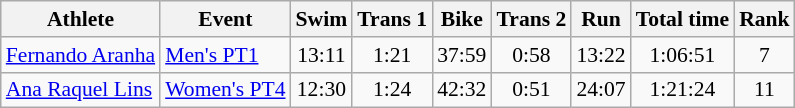<table class="wikitable" style="font-size:90%;">
<tr>
<th>Athlete</th>
<th>Event</th>
<th>Swim</th>
<th>Trans 1</th>
<th>Bike</th>
<th>Trans 2</th>
<th>Run</th>
<th>Total time</th>
<th>Rank</th>
</tr>
<tr align=center>
<td align=left><a href='#'>Fernando Aranha</a></td>
<td style="text-align:left;"><a href='#'>Men's PT1</a></td>
<td>13:11</td>
<td>1:21</td>
<td>37:59</td>
<td>0:58</td>
<td>13:22</td>
<td>1:06:51</td>
<td>7</td>
</tr>
<tr align=center>
<td align=left><a href='#'>Ana Raquel Lins</a></td>
<td style="text-align:left;"><a href='#'>Women's PT4</a></td>
<td>12:30</td>
<td>1:24</td>
<td>42:32</td>
<td>0:51</td>
<td>24:07</td>
<td>1:21:24</td>
<td>11</td>
</tr>
</table>
